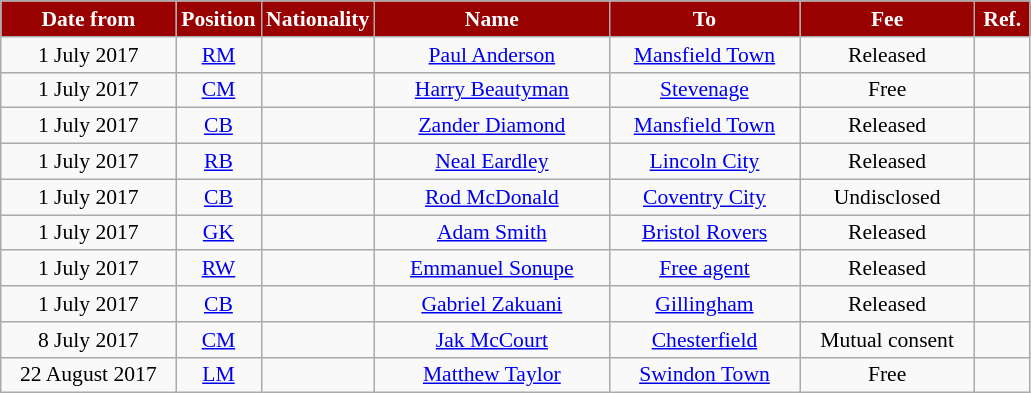<table class="wikitable"  style="text-align:center; font-size:90%; ">
<tr>
<th style="background:#990000; color:white; width:110px;">Date from</th>
<th style="background:#990000; color:white; width:50px;">Position</th>
<th style="background:#990000; color:white; width:50px;">Nationality</th>
<th style="background:#990000; color:white; width:150px;">Name</th>
<th style="background:#990000; color:white; width:120px;">To</th>
<th style="background:#990000; color:white; width:110px;">Fee</th>
<th style="background:#990000; color:white; width:30px;">Ref.</th>
</tr>
<tr>
<td>1 July 2017</td>
<td><a href='#'>RM</a></td>
<td></td>
<td><a href='#'>Paul Anderson</a></td>
<td><a href='#'>Mansfield Town</a></td>
<td>Released</td>
<td></td>
</tr>
<tr>
<td>1 July 2017</td>
<td><a href='#'>CM</a></td>
<td></td>
<td><a href='#'>Harry Beautyman</a></td>
<td><a href='#'>Stevenage</a></td>
<td>Free</td>
<td></td>
</tr>
<tr>
<td>1 July 2017</td>
<td><a href='#'>CB</a></td>
<td></td>
<td><a href='#'>Zander Diamond</a></td>
<td><a href='#'>Mansfield Town</a></td>
<td>Released</td>
<td></td>
</tr>
<tr>
<td>1 July 2017</td>
<td><a href='#'>RB</a></td>
<td></td>
<td><a href='#'>Neal Eardley</a></td>
<td><a href='#'>Lincoln City</a></td>
<td>Released</td>
<td></td>
</tr>
<tr>
<td>1 July 2017</td>
<td><a href='#'>CB</a></td>
<td></td>
<td><a href='#'>Rod McDonald</a></td>
<td><a href='#'>Coventry City</a></td>
<td>Undisclosed</td>
<td></td>
</tr>
<tr>
<td>1 July 2017</td>
<td><a href='#'>GK</a></td>
<td></td>
<td><a href='#'>Adam Smith</a></td>
<td><a href='#'>Bristol Rovers</a></td>
<td>Released</td>
<td></td>
</tr>
<tr>
<td>1 July 2017</td>
<td><a href='#'>RW</a></td>
<td></td>
<td><a href='#'>Emmanuel Sonupe</a></td>
<td><a href='#'>Free agent</a></td>
<td>Released</td>
<td></td>
</tr>
<tr>
<td>1 July 2017</td>
<td><a href='#'>CB</a></td>
<td></td>
<td><a href='#'>Gabriel Zakuani</a></td>
<td><a href='#'>Gillingham</a></td>
<td>Released</td>
<td></td>
</tr>
<tr>
<td>8 July 2017</td>
<td><a href='#'>CM</a></td>
<td></td>
<td><a href='#'>Jak McCourt</a></td>
<td><a href='#'>Chesterfield</a></td>
<td>Mutual consent</td>
<td></td>
</tr>
<tr>
<td>22 August 2017</td>
<td><a href='#'>LM</a></td>
<td></td>
<td><a href='#'>Matthew Taylor</a></td>
<td><a href='#'>Swindon Town</a></td>
<td>Free</td>
<td></td>
</tr>
</table>
